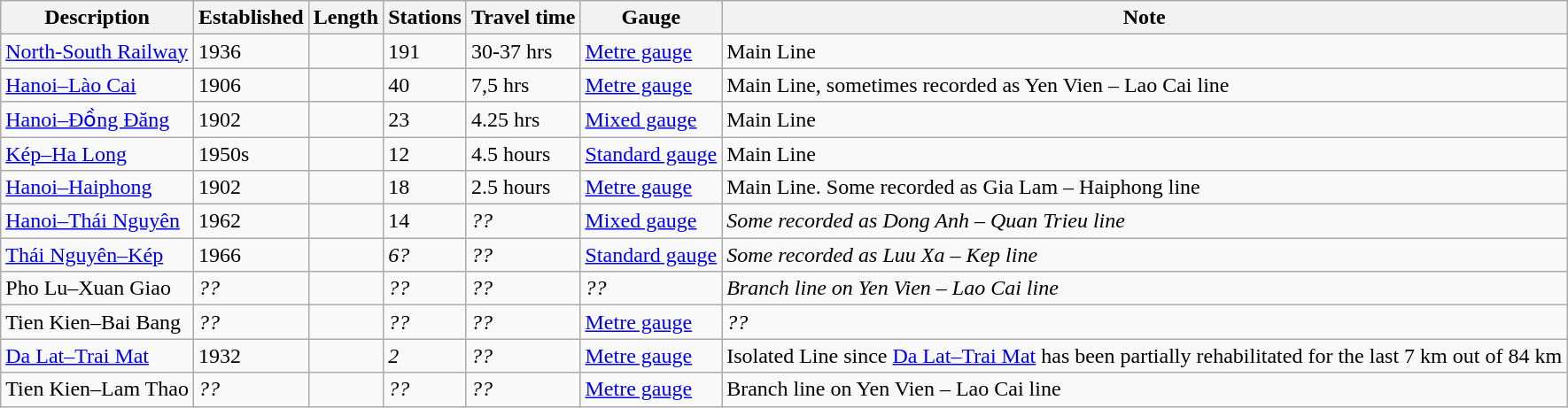<table class="wikitable">
<tr>
<th>Description</th>
<th>Established</th>
<th>Length</th>
<th>Stations</th>
<th>Travel time</th>
<th>Gauge </th>
<th>Note </th>
</tr>
<tr>
<td><a href='#'>North-South Railway</a></td>
<td>1936</td>
<td></td>
<td>191</td>
<td>30-37 hrs</td>
<td><a href='#'>Metre gauge</a></td>
<td>Main Line</td>
</tr>
<tr>
<td><a href='#'>Hanoi–Lào Cai</a></td>
<td>1906</td>
<td></td>
<td>40</td>
<td>7,5 hrs</td>
<td><a href='#'>Metre gauge</a></td>
<td>Main Line, sometimes recorded as Yen Vien – Lao Cai line</td>
</tr>
<tr>
<td><a href='#'>Hanoi–Đồng Đăng</a></td>
<td>1902</td>
<td></td>
<td>23</td>
<td>4.25 hrs</td>
<td><a href='#'>Mixed gauge</a></td>
<td>Main Line </td>
</tr>
<tr>
<td><a href='#'>Kép–Ha Long</a></td>
<td>1950s</td>
<td></td>
<td>12</td>
<td>4.5 hours</td>
<td><a href='#'>Standard gauge</a></td>
<td>Main Line </td>
</tr>
<tr>
<td><a href='#'>Hanoi–Haiphong</a></td>
<td>1902</td>
<td></td>
<td>18</td>
<td>2.5 hours</td>
<td><a href='#'>Metre gauge</a></td>
<td>Main Line. Some recorded as Gia Lam – Haiphong line </td>
</tr>
<tr>
<td><a href='#'>Hanoi–Thái Nguyên</a></td>
<td>1962</td>
<td></td>
<td>14</td>
<td><em>??</em></td>
<td><a href='#'>Mixed gauge</a></td>
<td><em>Some recorded as Dong Anh – Quan Trieu line</em> </td>
</tr>
<tr>
<td><a href='#'>Thái Nguyên–Kép</a></td>
<td>1966</td>
<td></td>
<td><em>6?</em></td>
<td><em>??</em></td>
<td><a href='#'>Standard gauge</a></td>
<td><em>Some recorded as Luu Xa – Kep line </em> </td>
</tr>
<tr>
<td>Pho Lu–Xuan Giao</td>
<td><em>??</em></td>
<td></td>
<td><em>??</em></td>
<td><em>??</em></td>
<td><em>??</em></td>
<td><em>Branch line on Yen Vien – Lao Cai line</em></td>
</tr>
<tr>
<td>Tien Kien–Bai Bang</td>
<td><em>??</em></td>
<td></td>
<td><em>??</em></td>
<td><em>??</em></td>
<td><a href='#'>Metre gauge</a></td>
<td><em>??</em></td>
</tr>
<tr>
<td><a href='#'>Da Lat–Trai Mat</a></td>
<td>1932</td>
<td></td>
<td><em>2</em></td>
<td><em>??</em></td>
<td><a href='#'>Metre gauge</a></td>
<td>Isolated Line since  <a href='#'>Da Lat–Trai Mat</a> has been partially rehabilitated for the last 7 km out of 84 km</td>
</tr>
<tr>
<td>Tien Kien–Lam Thao</td>
<td><em>??</em></td>
<td></td>
<td><em>??</em></td>
<td><em>??</em></td>
<td><a href='#'>Metre gauge</a></td>
<td>Branch line on Yen Vien – Lao Cai line </td>
</tr>
</table>
